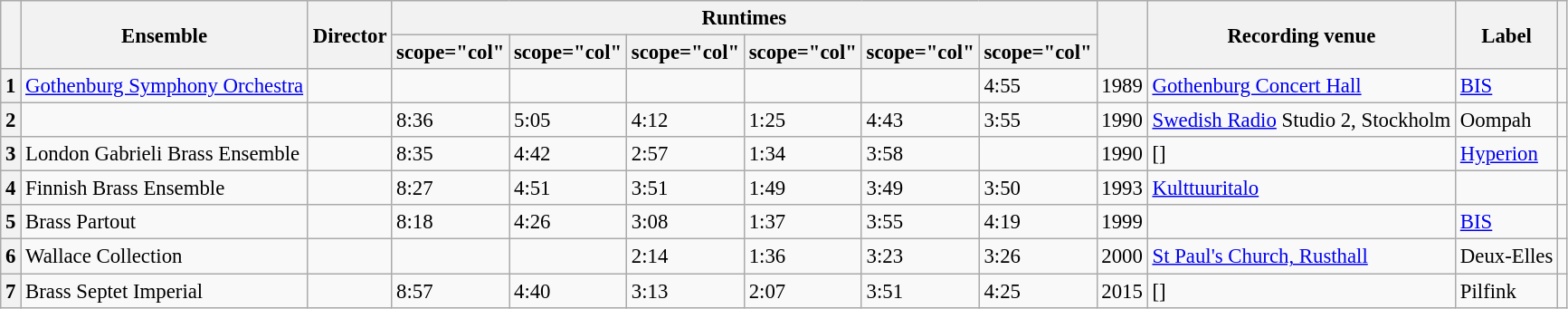<table class="wikitable sortable" style="margin-right:0; font-size:95%">
<tr>
<th rowspan=2 scope="col"></th>
<th rowspan=2 scope=col>Ensemble</th>
<th rowspan=2 scope=col>Director</th>
<th colspan=6 scope=col>Runtimes</th>
<th rowspan=2 scope=col></th>
<th rowspan=2 scope=col>Recording venue</th>
<th rowspan=2 scope=col>Label</th>
<th rowspan=2 scope=col class="unsortable"></th>
</tr>
<tr>
<th>scope="col" </th>
<th>scope="col" </th>
<th>scope="col" </th>
<th>scope="col" </th>
<th>scope="col" </th>
<th>scope="col" </th>
</tr>
<tr>
<th scope="row">1</th>
<td><a href='#'>Gothenburg Symphony Orchestra</a></td>
<td></td>
<td></td>
<td></td>
<td></td>
<td></td>
<td></td>
<td>4:55</td>
<td>1989</td>
<td><a href='#'>Gothenburg Concert Hall</a></td>
<td><a href='#'>BIS</a></td>
<td></td>
</tr>
<tr>
<th scope="row">2</th>
<td></td>
<td></td>
<td>8:36</td>
<td>5:05</td>
<td>4:12</td>
<td>1:25</td>
<td>4:43</td>
<td>3:55</td>
<td>1990</td>
<td><a href='#'>Swedish Radio</a> Studio 2, Stockholm</td>
<td>Oompah</td>
<td></td>
</tr>
<tr>
<th scope="row">3</th>
<td>London Gabrieli Brass Ensemble</td>
<td></td>
<td>8:35</td>
<td>4:42</td>
<td>2:57</td>
<td>1:34</td>
<td>3:58</td>
<td></td>
<td>1990</td>
<td>[]</td>
<td><a href='#'>Hyperion</a></td>
<td></td>
</tr>
<tr>
<th scope="row">4</th>
<td>Finnish Brass Ensemble</td>
<td></td>
<td>8:27</td>
<td>4:51</td>
<td>3:51</td>
<td>1:49</td>
<td>3:49</td>
<td>3:50</td>
<td>1993</td>
<td><a href='#'>Kulttuuritalo</a></td>
<td></td>
<td></td>
</tr>
<tr>
<th scope="row">5</th>
<td>Brass Partout</td>
<td></td>
<td>8:18</td>
<td>4:26</td>
<td>3:08</td>
<td>1:37</td>
<td>3:55</td>
<td>4:19</td>
<td>1999</td>
<td></td>
<td><a href='#'>BIS</a></td>
<td></td>
</tr>
<tr>
<th scope="row">6</th>
<td>Wallace Collection</td>
<td></td>
<td></td>
<td></td>
<td>2:14</td>
<td>1:36</td>
<td>3:23</td>
<td>3:26</td>
<td>2000</td>
<td><a href='#'>St Paul's Church, Rusthall</a></td>
<td>Deux-Elles</td>
<td></td>
</tr>
<tr>
<th scope="row">7</th>
<td>Brass Septet Imperial</td>
<td></td>
<td>8:57</td>
<td>4:40</td>
<td>3:13</td>
<td>2:07</td>
<td>3:51</td>
<td>4:25</td>
<td>2015</td>
<td>[]</td>
<td>Pilfink</td>
<td></td>
</tr>
</table>
